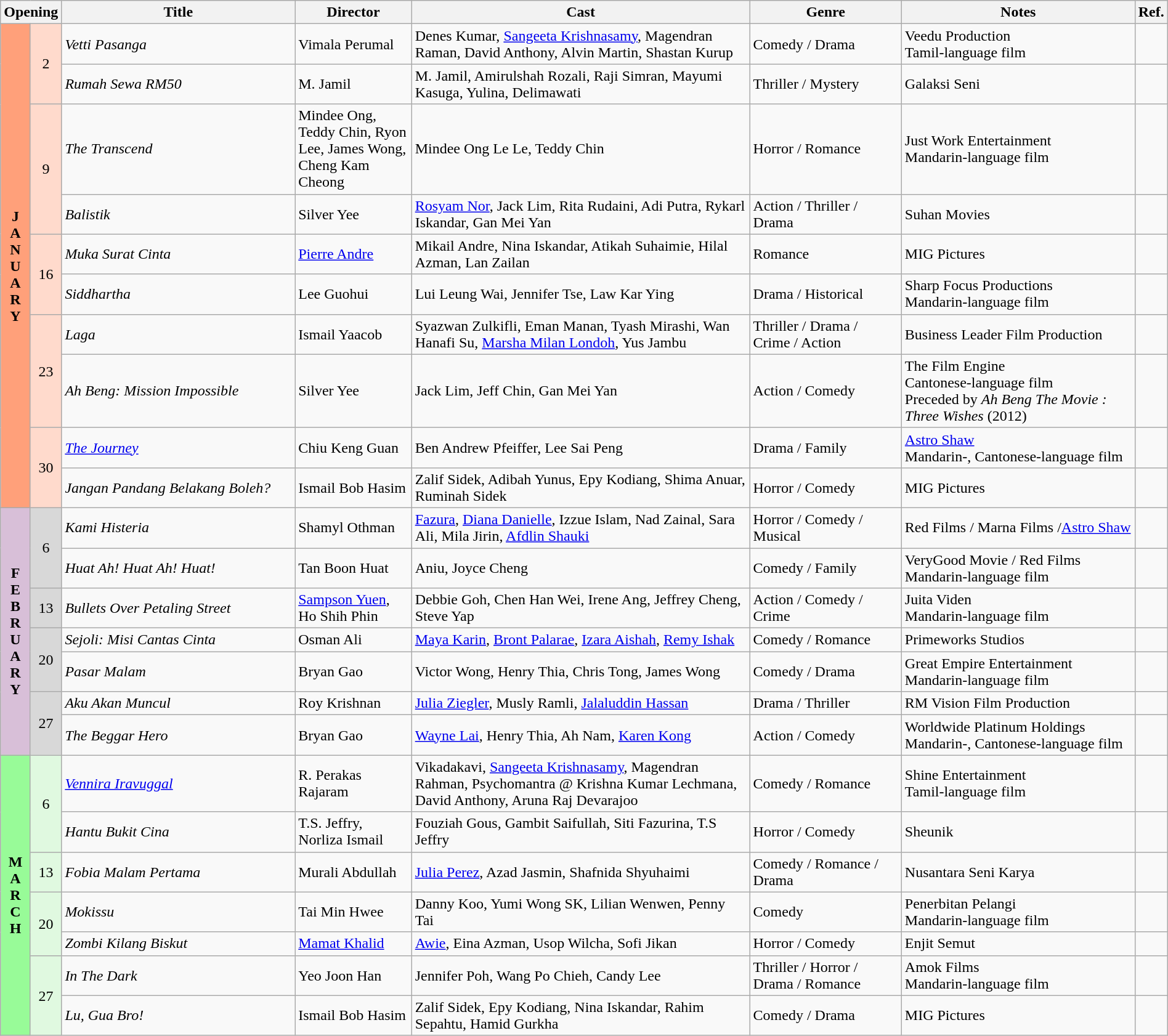<table class="wikitable" width="100%">
<tr>
<th colspan="2">Opening</th>
<th style="width:20%;">Title</th>
<th style="width:10%;">Director</th>
<th>Cast</th>
<th style="width:13%">Genre</th>
<th style="width:20%">Notes</th>
<th>Ref.</th>
</tr>
<tr>
<th rowspan=10 style="text-align:center; background:#ffa07a;">J<br>A<br>N<br>U<br>A<br>R<br>Y</th>
<td rowspan=2 style="text-align:center; background:#ffdacc;">2</td>
<td><em>Vetti Pasanga</em></td>
<td>Vimala Perumal</td>
<td>Denes Kumar, <a href='#'>Sangeeta Krishnasamy</a>, Magendran Raman, David Anthony, Alvin Martin, Shastan Kurup</td>
<td>Comedy / Drama</td>
<td>Veedu Production<br>Tamil-language film</td>
<td></td>
</tr>
<tr>
<td><em>Rumah Sewa RM50</em></td>
<td>M. Jamil</td>
<td>M. Jamil, Amirulshah Rozali, Raji Simran, Mayumi Kasuga, Yulina, Delimawati</td>
<td>Thriller / Mystery</td>
<td>Galaksi Seni</td>
<td></td>
</tr>
<tr>
<td rowspan=2 style="text-align:center; background:#ffdacc;">9</td>
<td><em>The Transcend</em></td>
<td>Mindee Ong, Teddy Chin, Ryon Lee, James Wong, Cheng Kam Cheong</td>
<td>Mindee Ong Le Le, Teddy Chin</td>
<td>Horror / Romance</td>
<td>Just Work Entertainment<br>Mandarin-language film</td>
<td></td>
</tr>
<tr>
<td><em>Balistik</em></td>
<td>Silver Yee</td>
<td><a href='#'>Rosyam Nor</a>, Jack Lim, Rita Rudaini, Adi Putra, Rykarl Iskandar, Gan Mei Yan</td>
<td>Action / Thriller / Drama</td>
<td>Suhan Movies</td>
<td></td>
</tr>
<tr>
<td rowspan=2 style="text-align:center; background:#ffdacc;">16</td>
<td><em>Muka Surat Cinta</em></td>
<td><a href='#'>Pierre Andre</a></td>
<td>Mikail Andre, Nina Iskandar, Atikah Suhaimie, Hilal Azman, Lan Zailan</td>
<td>Romance</td>
<td>MIG Pictures</td>
<td></td>
</tr>
<tr>
<td><em>Siddhartha</em></td>
<td>Lee Guohui</td>
<td>Lui Leung Wai, Jennifer Tse, Law Kar Ying</td>
<td>Drama / Historical</td>
<td>Sharp Focus Productions<br>Mandarin-language film</td>
<td></td>
</tr>
<tr>
<td rowspan=2 style="text-align:center; background:#ffdacc;">23</td>
<td><em>Laga</em></td>
<td>Ismail Yaacob</td>
<td>Syazwan Zulkifli, Eman Manan, Tyash Mirashi, Wan Hanafi Su, <a href='#'>Marsha Milan Londoh</a>, Yus Jambu</td>
<td>Thriller / Drama / Crime / Action</td>
<td>Business Leader Film Production</td>
<td></td>
</tr>
<tr>
<td><em>Ah Beng: Mission Impossible</em></td>
<td>Silver Yee</td>
<td>Jack Lim, Jeff Chin, Gan Mei Yan</td>
<td>Action / Comedy</td>
<td>The Film Engine<br>Cantonese-language film<br>Preceded by <em>Ah Beng The Movie : Three Wishes</em> (2012)</td>
<td></td>
</tr>
<tr>
<td rowspan=2 style="text-align:center; background:#ffdacc;">30</td>
<td><em><a href='#'>The Journey</a></em></td>
<td>Chiu Keng Guan</td>
<td>Ben Andrew Pfeiffer, Lee Sai Peng</td>
<td>Drama / Family</td>
<td><a href='#'>Astro Shaw</a><br>Mandarin-, Cantonese-language film</td>
<td></td>
</tr>
<tr>
<td><em>Jangan Pandang Belakang Boleh?</em></td>
<td>Ismail Bob Hasim</td>
<td>Zalif Sidek, Adibah Yunus, Epy Kodiang, Shima Anuar, Ruminah Sidek</td>
<td>Horror / Comedy</td>
<td>MIG Pictures</td>
<td></td>
</tr>
<tr>
<th rowspan=7 style="text-align:center; background:thistle;">F<br>E<br>B<br>R<br>U<br>A<br>R<br>Y</th>
<td rowspan=2 style="text-align:center; background:#d8d8d8;">6</td>
<td><em>Kami Histeria</em></td>
<td>Shamyl Othman</td>
<td><a href='#'>Fazura</a>, <a href='#'>Diana Danielle</a>, Izzue Islam, Nad Zainal, Sara Ali, Mila Jirin, <a href='#'>Afdlin Shauki</a></td>
<td>Horror / Comedy / Musical</td>
<td>Red Films / Marna Films /<a href='#'>Astro Shaw</a></td>
<td></td>
</tr>
<tr>
<td><em>Huat Ah! Huat Ah! Huat!</em></td>
<td>Tan Boon Huat</td>
<td>Aniu, Joyce Cheng</td>
<td>Comedy / Family</td>
<td>VeryGood Movie / Red Films<br>Mandarin-language film</td>
<td></td>
</tr>
<tr>
<td rowspan=1 style="text-align:center; background:#d8d8d8;">13</td>
<td><em>Bullets Over Petaling Street</em></td>
<td><a href='#'>Sampson Yuen</a>, Ho Shih Phin</td>
<td>Debbie Goh, Chen Han Wei, Irene Ang, Jeffrey Cheng, Steve Yap</td>
<td>Action / Comedy / Crime</td>
<td>Juita Viden<br>Mandarin-language film</td>
<td></td>
</tr>
<tr>
<td rowspan=2 style="text-align:center; background:#d8d8d8;">20</td>
<td><em>Sejoli: Misi Cantas Cinta</em></td>
<td>Osman Ali</td>
<td><a href='#'>Maya Karin</a>, <a href='#'>Bront Palarae</a>, <a href='#'>Izara Aishah</a>, <a href='#'>Remy Ishak</a></td>
<td>Comedy / Romance</td>
<td>Primeworks Studios</td>
<td></td>
</tr>
<tr>
<td><em>Pasar Malam</em></td>
<td>Bryan Gao</td>
<td>Victor Wong, Henry Thia, Chris Tong, James Wong</td>
<td>Comedy / Drama</td>
<td>Great Empire Entertainment<br>Mandarin-language film</td>
<td></td>
</tr>
<tr>
<td rowspan=2 style="text-align:center; background:#d8d8d8;">27</td>
<td><em>Aku Akan Muncul</em></td>
<td>Roy Krishnan</td>
<td><a href='#'>Julia Ziegler</a>, Musly Ramli, <a href='#'>Jalaluddin Hassan</a></td>
<td>Drama / Thriller</td>
<td>RM Vision Film Production</td>
<td></td>
</tr>
<tr>
<td><em>The Beggar Hero</em></td>
<td>Bryan Gao</td>
<td><a href='#'>Wayne Lai</a>, Henry Thia, Ah Nam, <a href='#'>Karen Kong</a></td>
<td>Action / Comedy</td>
<td>Worldwide Platinum Holdings<br>Mandarin-, Cantonese-language film</td>
<td></td>
</tr>
<tr>
<th rowspan=7 style="text-align:center; background:#98fb98;">M<br>A<br>R<br>C<br>H</th>
<td rowspan=2 style="text-align:center; background:#e0f9e0;">6</td>
<td><em><a href='#'>Vennira Iravuggal</a></em></td>
<td>R. Perakas Rajaram</td>
<td>Vikadakavi, <a href='#'>Sangeeta Krishnasamy</a>, Magendran Rahman, Psychomantra @ Krishna Kumar Lechmana, David Anthony, Aruna Raj Devarajoo</td>
<td>Comedy / Romance</td>
<td>Shine Entertainment<br>Tamil-language film</td>
<td></td>
</tr>
<tr>
<td><em>Hantu Bukit Cina</em></td>
<td>T.S. Jeffry, Norliza Ismail</td>
<td>Fouziah Gous, Gambit Saifullah, Siti Fazurina, T.S Jeffry</td>
<td>Horror / Comedy</td>
<td>Sheunik</td>
<td></td>
</tr>
<tr>
<td rowspan=1 style="text-align:center; background:#e0f9e0;">13</td>
<td><em>Fobia Malam Pertama</em></td>
<td>Murali Abdullah</td>
<td><a href='#'>Julia Perez</a>, Azad Jasmin, Shafnida Shyuhaimi</td>
<td>Comedy / Romance / Drama</td>
<td>Nusantara Seni Karya</td>
<td></td>
</tr>
<tr>
<td rowspan=2 style="text-align:center; background:#e0f9e0;">20</td>
<td><em>Mokissu</em></td>
<td>Tai Min Hwee</td>
<td>Danny Koo, Yumi Wong SK, Lilian Wenwen, Penny Tai</td>
<td>Comedy</td>
<td>Penerbitan Pelangi<br>Mandarin-language film</td>
<td></td>
</tr>
<tr>
<td><em>Zombi Kilang Biskut</em></td>
<td><a href='#'>Mamat Khalid</a></td>
<td><a href='#'>Awie</a>, Eina Azman, Usop Wilcha, Sofi Jikan</td>
<td>Horror / Comedy</td>
<td>Enjit Semut</td>
<td></td>
</tr>
<tr>
<td rowspan=2 style="text-align:center; background:#e0f9e0;">27</td>
<td><em>In The Dark</em></td>
<td>Yeo Joon Han</td>
<td>Jennifer Poh, Wang Po Chieh, Candy Lee</td>
<td>Thriller / Horror / Drama / Romance</td>
<td>Amok Films<br>Mandarin-language film</td>
<td></td>
</tr>
<tr>
<td><em>Lu, Gua Bro!</em></td>
<td>Ismail Bob Hasim</td>
<td>Zalif Sidek, Epy Kodiang, Nina Iskandar, Rahim Sepahtu, Hamid Gurkha</td>
<td>Comedy / Drama</td>
<td>MIG Pictures</td>
<td></td>
</tr>
</table>
